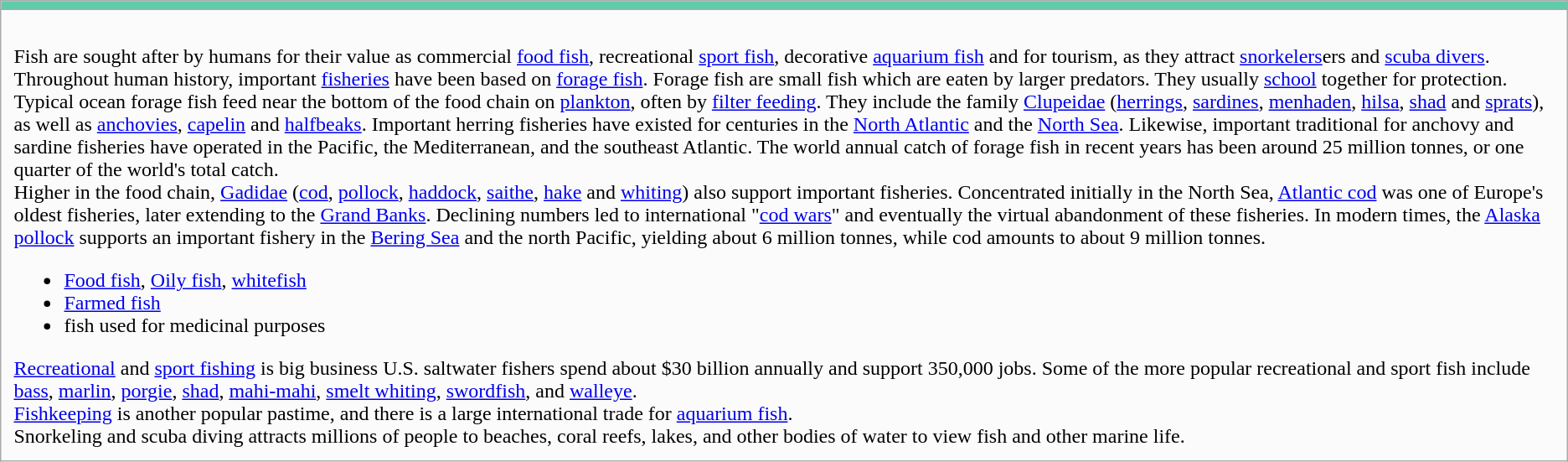<table class="wikitable">
<tr>
<td style="background:#5ecca9;"></td>
</tr>
<tr>
<td style="background:#fbfbfb; padding:10px;"><br>Fish are sought after by humans for their value as commercial <a href='#'>food fish</a>, recreational <a href='#'>sport fish</a>, decorative <a href='#'>aquarium fish</a> and for tourism, as they attract <a href='#'>snorkelers</a>ers and <a href='#'>scuba divers</a>.<br>Throughout human history, important <a href='#'>fisheries</a> have been based on <a href='#'>forage fish</a>. Forage fish are small fish which are eaten by larger predators. They usually <a href='#'>school</a> together for protection. Typical ocean forage fish feed near the bottom of the food chain on <a href='#'>plankton</a>, often by <a href='#'>filter feeding</a>. They include the family <a href='#'>Clupeidae</a> (<a href='#'>herrings</a>, <a href='#'>sardines</a>, <a href='#'>menhaden</a>, <a href='#'>hilsa</a>, <a href='#'>shad</a> and <a href='#'>sprats</a>), as well as <a href='#'>anchovies</a>, <a href='#'>capelin</a> and <a href='#'>halfbeaks</a>. Important herring fisheries have existed for centuries in the <a href='#'>North Atlantic</a> and the <a href='#'>North Sea</a>. Likewise, important traditional for anchovy and sardine fisheries have operated in the Pacific, the Mediterranean, and the southeast Atlantic. The world annual catch of forage fish in recent years has been around 25 million tonnes, or one quarter of the world's total catch.<br>Higher in the food chain, <a href='#'>Gadidae</a> (<a href='#'>cod</a>, <a href='#'>pollock</a>, <a href='#'>haddock</a>, <a href='#'>saithe</a>, <a href='#'>hake</a> and <a href='#'>whiting</a>) also support important fisheries. Concentrated initially in the North Sea, <a href='#'>Atlantic cod</a> was one of Europe's oldest fisheries, later extending to the <a href='#'>Grand Banks</a>. Declining numbers led to international "<a href='#'>cod wars</a>" and eventually the virtual abandonment of these fisheries. In modern times, the <a href='#'>Alaska pollock</a> supports an important fishery in the <a href='#'>Bering Sea</a> and the north Pacific, yielding about 6 million tonnes, while cod amounts to about 9 million tonnes.<ul><li><a href='#'>Food fish</a>, <a href='#'>Oily fish</a>, <a href='#'>whitefish</a></li><li><a href='#'>Farmed fish</a></li><li>fish used for medicinal purposes</li></ul><a href='#'>Recreational</a> and <a href='#'>sport fishing</a> is big business U.S. saltwater fishers spend about $30 billion annually and support 350,000 jobs. Some of the more popular recreational and sport fish include <a href='#'>bass</a>, <a href='#'>marlin</a>, <a href='#'>porgie</a>, <a href='#'>shad</a>, <a href='#'>mahi-mahi</a>, <a href='#'>smelt whiting</a>, <a href='#'>swordfish</a>, and <a href='#'>walleye</a>.<br><a href='#'>Fishkeeping</a> is another popular pastime, and there is a large international trade for <a href='#'>aquarium fish</a>.<br>Snorkeling and scuba diving attracts millions of people to beaches, coral reefs, lakes, and other bodies of water to view fish and other marine life.</td>
</tr>
</table>
